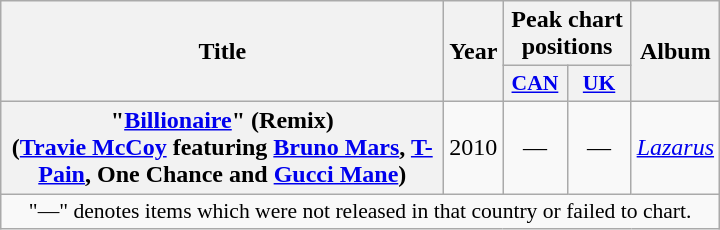<table class="wikitable plainrowheaders" style="text-align:center;">
<tr>
<th scope="col" rowspan="2" style="width:18em;">Title</th>
<th scope="col" rowspan="2">Year</th>
<th scope="col" colspan="2">Peak chart positions</th>
<th scope="col" rowspan="2">Album</th>
</tr>
<tr>
<th scope="col" style="width:2.5em;font-size:90%;"><a href='#'>CAN</a></th>
<th scope="col" style="width:2.5em;font-size:90%;"><a href='#'>UK</a></th>
</tr>
<tr>
<th scope="row">"<a href='#'>Billionaire</a>" (Remix)<br><span>(<a href='#'>Travie McCoy</a> featuring <a href='#'>Bruno Mars</a>, <a href='#'>T-Pain</a>, One Chance and <a href='#'>Gucci Mane</a>)</span></th>
<td>2010</td>
<td>—</td>
<td>—</td>
<td><em><a href='#'>Lazarus</a></em></td>
</tr>
<tr>
<td colspan="14" style="font-size:90%">"—" denotes items which were not released in that country or failed to chart.</td>
</tr>
</table>
